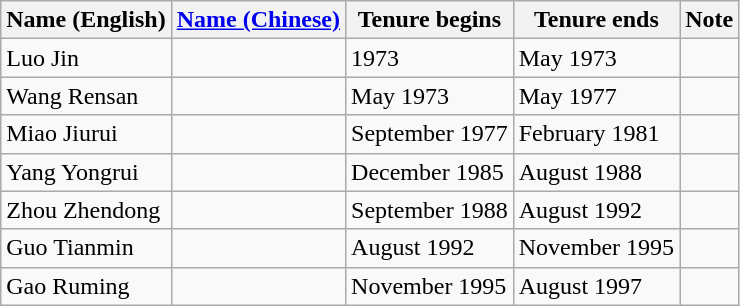<table class="wikitable">
<tr>
<th>Name (English)</th>
<th><a href='#'>Name (Chinese)</a></th>
<th>Tenure begins</th>
<th>Tenure ends</th>
<th>Note</th>
</tr>
<tr>
<td>Luo Jin</td>
<td></td>
<td>1973</td>
<td>May 1973</td>
<td></td>
</tr>
<tr>
<td>Wang Rensan</td>
<td></td>
<td>May 1973</td>
<td>May 1977</td>
<td></td>
</tr>
<tr>
<td>Miao Jiurui</td>
<td></td>
<td>September 1977</td>
<td>February 1981</td>
<td></td>
</tr>
<tr>
<td>Yang Yongrui</td>
<td></td>
<td>December 1985</td>
<td>August 1988</td>
<td></td>
</tr>
<tr>
<td>Zhou Zhendong</td>
<td></td>
<td>September 1988</td>
<td>August 1992</td>
<td></td>
</tr>
<tr>
<td>Guo Tianmin</td>
<td></td>
<td>August 1992</td>
<td>November 1995</td>
<td></td>
</tr>
<tr>
<td>Gao Ruming</td>
<td></td>
<td>November 1995</td>
<td>August 1997</td>
<td></td>
</tr>
</table>
